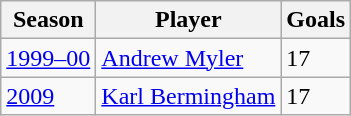<table class="wikitable">
<tr>
<th>Season</th>
<th>Player</th>
<th>Goals</th>
</tr>
<tr>
<td><a href='#'>1999–00</a></td>
<td> <a href='#'>Andrew Myler</a></td>
<td>17</td>
</tr>
<tr>
<td><a href='#'>2009</a></td>
<td> <a href='#'>Karl Bermingham</a></td>
<td>17</td>
</tr>
</table>
